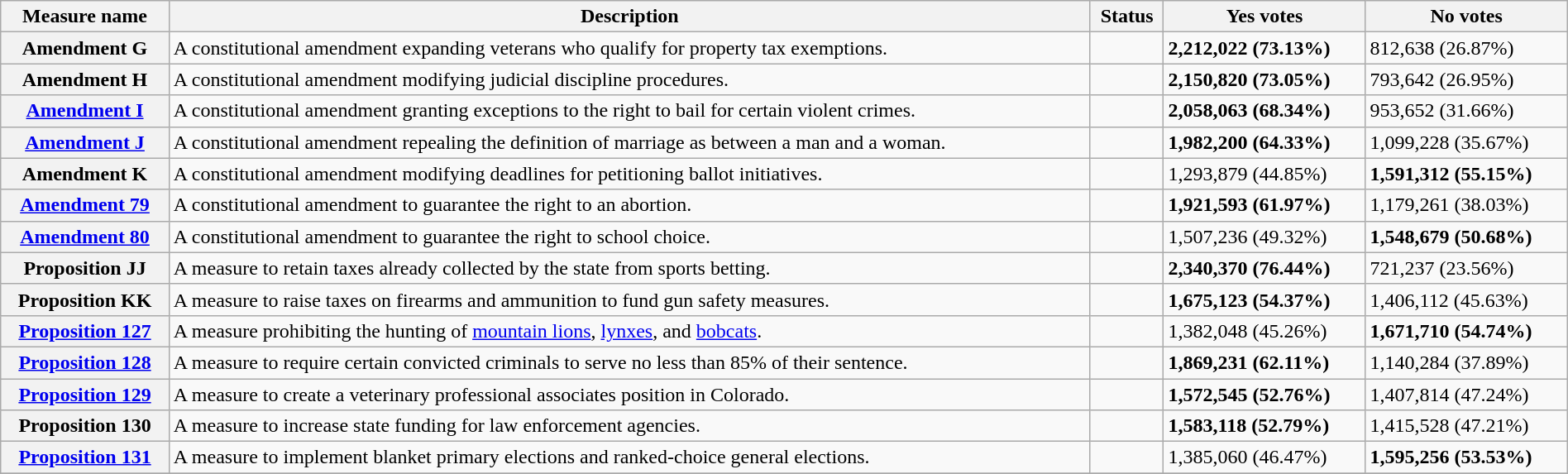<table class="wikitable sortable plainrowheaders" style="width:100%">
<tr>
<th scope="col">Measure name</th>
<th class="unsortable" scope="col">Description</th>
<th scope="col">Status</th>
<th scope="col">Yes votes</th>
<th scope="col">No votes</th>
</tr>
<tr>
<th scope="row">Amendment G</th>
<td>A constitutional amendment expanding veterans who qualify for property tax exemptions.</td>
<td></td>
<td><strong>2,212,022 (73.13%)</strong></td>
<td>812,638 (26.87%)</td>
</tr>
<tr>
<th scope="row">Amendment H</th>
<td>A constitutional amendment modifying judicial discipline procedures.</td>
<td></td>
<td><strong>2,150,820 (73.05%)</strong></td>
<td>793,642 (26.95%)</td>
</tr>
<tr>
<th scope="row"><a href='#'>Amendment I</a></th>
<td>A constitutional amendment granting exceptions to the right to bail for certain violent crimes.</td>
<td></td>
<td><strong>2,058,063 (68.34%)</strong></td>
<td>953,652 (31.66%)</td>
</tr>
<tr>
<th scope="row"><a href='#'>Amendment J</a></th>
<td>A constitutional amendment repealing the definition of marriage as between a man and a woman.</td>
<td></td>
<td><strong>1,982,200 (64.33%)</strong></td>
<td>1,099,228 (35.67%)</td>
</tr>
<tr>
<th scope="row">Amendment K</th>
<td>A constitutional amendment modifying deadlines for petitioning ballot initiatives.</td>
<td></td>
<td>1,293,879 (44.85%)</td>
<td><strong>1,591,312 (55.15%)</strong></td>
</tr>
<tr>
<th scope="row"><a href='#'>Amendment 79</a></th>
<td>A constitutional amendment to guarantee the right to an abortion.</td>
<td></td>
<td><strong>1,921,593 (61.97%)</strong></td>
<td>1,179,261 (38.03%)</td>
</tr>
<tr>
<th scope="row"><a href='#'>Amendment 80</a></th>
<td>A constitutional amendment to guarantee the right to school choice.</td>
<td></td>
<td>1,507,236 (49.32%)</td>
<td><strong>1,548,679 (50.68%)</strong></td>
</tr>
<tr>
<th scope="row">Proposition JJ</th>
<td>A measure to retain taxes already collected by the state from sports betting.</td>
<td></td>
<td><strong>2,340,370 (76.44%)</strong></td>
<td>721,237 (23.56%)</td>
</tr>
<tr>
<th scope="row">Proposition KK</th>
<td>A measure to raise taxes on firearms and ammunition to fund gun safety measures.</td>
<td></td>
<td><strong>1,675,123 (54.37%)</strong></td>
<td>1,406,112 (45.63%)</td>
</tr>
<tr>
<th scope="row"><a href='#'>Proposition 127</a></th>
<td>A measure prohibiting the hunting of <a href='#'>mountain lions</a>, <a href='#'>lynxes</a>, and <a href='#'>bobcats</a>.</td>
<td></td>
<td>1,382,048 (45.26%)</td>
<td><strong>1,671,710 (54.74%)</strong></td>
</tr>
<tr>
<th scope="row"><a href='#'>Proposition 128</a></th>
<td>A measure to require certain convicted criminals to serve no less than 85% of their sentence.</td>
<td></td>
<td><strong>1,869,231 (62.11%)</strong></td>
<td>1,140,284 (37.89%)</td>
</tr>
<tr>
<th scope="row"><a href='#'>Proposition 129</a></th>
<td>A measure to create a veterinary professional associates position in Colorado.</td>
<td></td>
<td><strong>1,572,545 (52.76%)</strong></td>
<td>1,407,814 (47.24%)</td>
</tr>
<tr>
<th scope="row">Proposition 130</th>
<td>A measure to increase state funding for law enforcement agencies.</td>
<td></td>
<td><strong>1,583,118 (52.79%)</strong></td>
<td>1,415,528 (47.21%)</td>
</tr>
<tr>
<th scope="row"><a href='#'>Proposition 131</a></th>
<td>A measure to implement blanket primary elections and ranked-choice general elections.</td>
<td></td>
<td>1,385,060 (46.47%)</td>
<td><strong>1,595,256 (53.53%)</strong></td>
</tr>
<tr>
</tr>
</table>
